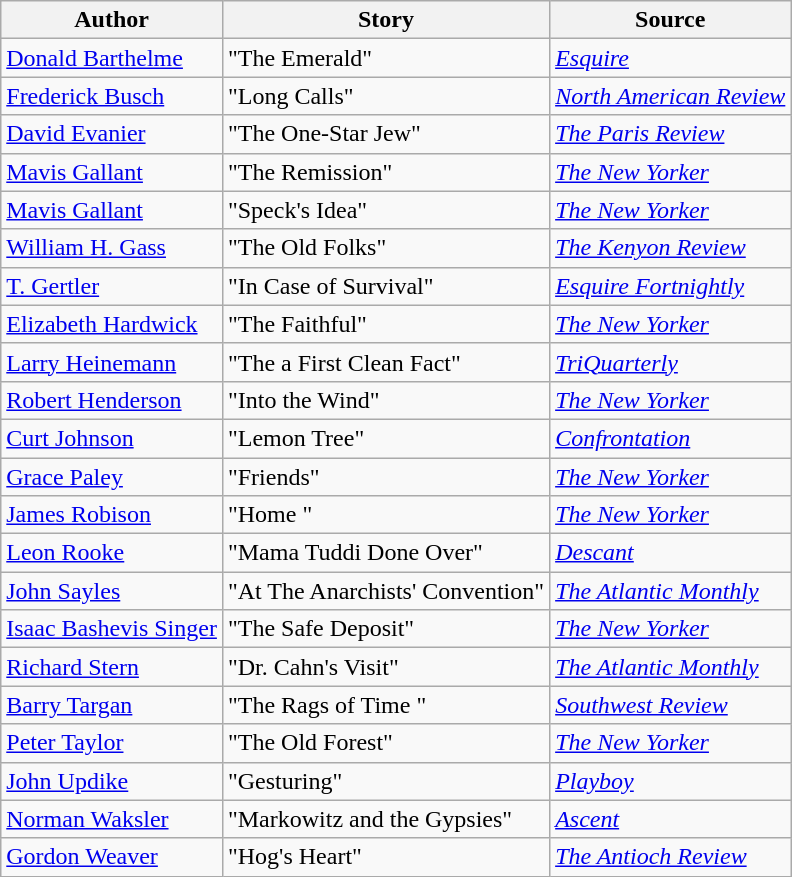<table class="wikitable">
<tr>
<th>Author</th>
<th>Story</th>
<th>Source</th>
</tr>
<tr>
<td><a href='#'>Donald Barthelme</a></td>
<td>"The Emerald"</td>
<td><em><a href='#'>Esquire</a></em></td>
</tr>
<tr>
<td><a href='#'>Frederick Busch</a></td>
<td>"Long Calls"</td>
<td><em><a href='#'>North American Review</a></em></td>
</tr>
<tr>
<td><a href='#'>David Evanier</a></td>
<td>"The One-Star Jew"</td>
<td><em><a href='#'>The Paris Review</a></em></td>
</tr>
<tr>
<td><a href='#'>Mavis Gallant</a></td>
<td>"The Remission"</td>
<td><em><a href='#'>The New Yorker</a></em></td>
</tr>
<tr>
<td><a href='#'>Mavis Gallant</a></td>
<td>"Speck's Idea"</td>
<td><em><a href='#'>The New Yorker</a></em></td>
</tr>
<tr>
<td><a href='#'>William H. Gass</a></td>
<td>"The Old Folks"</td>
<td><em><a href='#'>The Kenyon Review</a></em></td>
</tr>
<tr>
<td><a href='#'>T. Gertler</a></td>
<td>"In Case of Survival"</td>
<td><em><a href='#'>Esquire Fortnightly</a></em></td>
</tr>
<tr>
<td><a href='#'>Elizabeth Hardwick</a></td>
<td>"The Faithful"</td>
<td><em><a href='#'>The New Yorker</a></em></td>
</tr>
<tr>
<td><a href='#'>Larry Heinemann</a></td>
<td>"The a First Clean Fact"</td>
<td><em><a href='#'>TriQuarterly</a></em></td>
</tr>
<tr>
<td><a href='#'>Robert Henderson</a></td>
<td>"Into the Wind"</td>
<td><em><a href='#'>The New Yorker</a></em></td>
</tr>
<tr>
<td><a href='#'>Curt Johnson</a></td>
<td>"Lemon Tree"</td>
<td><em><a href='#'>Confrontation</a></em></td>
</tr>
<tr>
<td><a href='#'>Grace Paley</a></td>
<td>"Friends"</td>
<td><em><a href='#'>The New Yorker</a></em></td>
</tr>
<tr>
<td><a href='#'>James Robison</a></td>
<td>"Home "</td>
<td><em><a href='#'>The New Yorker</a></em></td>
</tr>
<tr>
<td><a href='#'>Leon Rooke</a></td>
<td>"Mama Tuddi Done Over"</td>
<td><em><a href='#'>Descant</a></em></td>
</tr>
<tr>
<td><a href='#'>John Sayles</a></td>
<td>"At The Anarchists' Convention"</td>
<td><em><a href='#'>The Atlantic Monthly</a></em></td>
</tr>
<tr>
<td><a href='#'>Isaac Bashevis Singer</a></td>
<td>"The Safe Deposit"</td>
<td><em><a href='#'>The New Yorker</a></em></td>
</tr>
<tr>
<td><a href='#'>Richard Stern</a></td>
<td>"Dr. Cahn's Visit"</td>
<td><em><a href='#'>The Atlantic Monthly</a></em></td>
</tr>
<tr>
<td><a href='#'>Barry Targan</a></td>
<td>"The Rags of Time "</td>
<td><em><a href='#'>Southwest Review</a></em></td>
</tr>
<tr>
<td><a href='#'>Peter Taylor</a></td>
<td>"The Old Forest"</td>
<td><em><a href='#'>The New Yorker</a></em></td>
</tr>
<tr>
<td><a href='#'>John Updike</a></td>
<td>"Gesturing"</td>
<td><em><a href='#'>Playboy</a></em></td>
</tr>
<tr>
<td><a href='#'>Norman Waksler</a></td>
<td>"Markowitz and the Gypsies"</td>
<td><em><a href='#'>Ascent</a></em></td>
</tr>
<tr>
<td><a href='#'>Gordon Weaver</a></td>
<td>"Hog's Heart"</td>
<td><em><a href='#'>The Antioch Review</a></em></td>
</tr>
</table>
